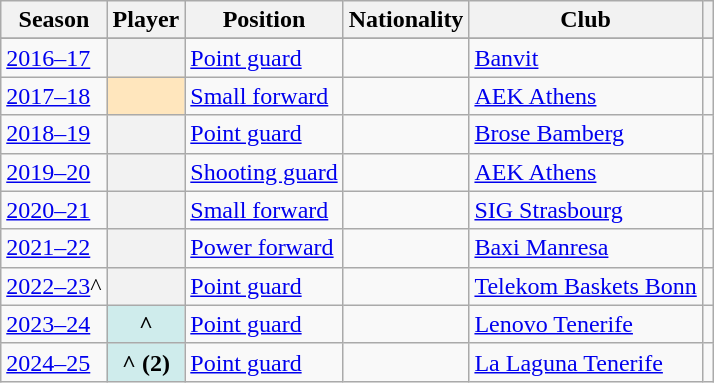<table class="wikitable plainrowheaders sortable" summary="Year (sortable), Player (sortable), Position (sortable), Nationality (sortable) and Team (sortable)">
<tr>
<th scope="col">Season</th>
<th scope="col">Player</th>
<th scope="col">Position</th>
<th scope="col">Nationality</th>
<th scope="col">Club</th>
<th scope="col" class="unsortable"></th>
</tr>
<tr>
</tr>
<tr>
<td><a href='#'>2016–17</a></td>
<th scope="row"></th>
<td><a href='#'>Point guard</a></td>
<td></td>
<td> <a href='#'>Banvit</a></td>
<td></td>
</tr>
<tr>
<td><a href='#'>2017–18</a></td>
<th scope="row" style="background-color:#FFE6BD;"></th>
<td><a href='#'>Small forward</a></td>
<td></td>
<td> <a href='#'>AEK Athens</a></td>
<td></td>
</tr>
<tr>
<td><a href='#'>2018–19</a></td>
<th scope="row"></th>
<td><a href='#'>Point guard</a></td>
<td></td>
<td> <a href='#'>Brose Bamberg</a></td>
<td></td>
</tr>
<tr>
<td><a href='#'>2019–20</a></td>
<th scope="row"></th>
<td><a href='#'>Shooting guard</a></td>
<td></td>
<td> <a href='#'>AEK Athens</a></td>
<td></td>
</tr>
<tr>
<td><a href='#'>2020–21</a></td>
<th scope="row"></th>
<td><a href='#'>Small forward</a></td>
<td></td>
<td> <a href='#'>SIG Strasbourg</a></td>
<td></td>
</tr>
<tr>
<td><a href='#'>2021–22</a></td>
<th scope="row"></th>
<td><a href='#'>Power forward</a></td>
<td></td>
<td> <a href='#'>Baxi Manresa</a></td>
<td></td>
</tr>
<tr>
<td><a href='#'>2022–23</a>^</td>
<th scope="row"></th>
<td><a href='#'>Point guard</a></td>
<td></td>
<td> <a href='#'>Telekom Baskets Bonn</a></td>
<td></td>
</tr>
<tr>
<td><a href='#'>2023–24</a></td>
<th scope="row" style="background-color:#CFECEC;">^</th>
<td><a href='#'>Point guard</a></td>
<td></td>
<td> <a href='#'>Lenovo Tenerife</a></td>
<td></td>
</tr>
<tr>
<td><a href='#'>2024–25</a></td>
<th scope="row" style="background-color:#CFECEC;">^ (2)</th>
<td><a href='#'>Point guard</a></td>
<td></td>
<td> <a href='#'>La Laguna Tenerife</a></td>
<td></td>
</tr>
</table>
